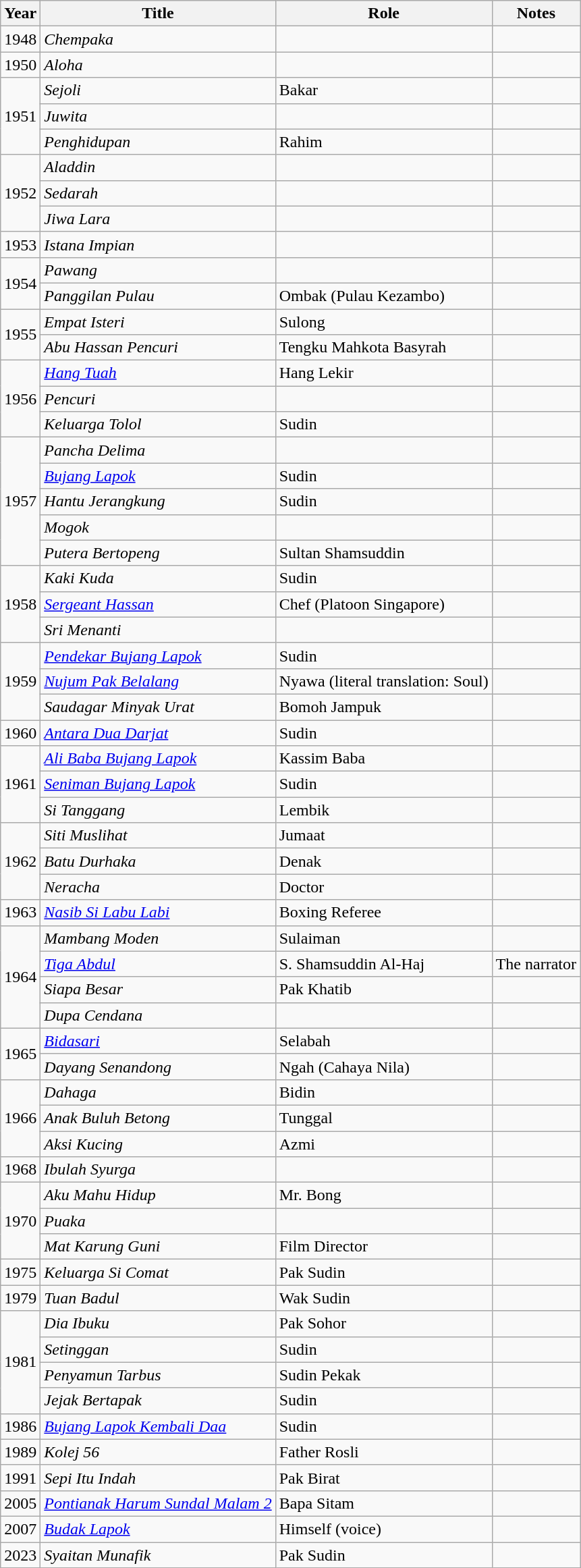<table class="wikitable">
<tr>
<th>Year</th>
<th>Title</th>
<th>Role</th>
<th>Notes</th>
</tr>
<tr>
<td>1948</td>
<td><em>Chempaka</em></td>
<td></td>
<td></td>
</tr>
<tr>
<td>1950</td>
<td><em>Aloha</em></td>
<td></td>
<td></td>
</tr>
<tr>
<td rowspan="3">1951</td>
<td><em>Sejoli</em></td>
<td>Bakar</td>
<td></td>
</tr>
<tr>
<td><em>Juwita</em></td>
<td></td>
<td></td>
</tr>
<tr>
<td><em>Penghidupan</em></td>
<td>Rahim</td>
<td></td>
</tr>
<tr>
<td rowspan="3">1952</td>
<td><em>Aladdin</em></td>
<td></td>
<td></td>
</tr>
<tr>
<td><em>Sedarah</em></td>
<td></td>
<td></td>
</tr>
<tr>
<td><em>Jiwa Lara</em></td>
<td></td>
<td></td>
</tr>
<tr>
<td>1953</td>
<td><em>Istana Impian</em></td>
<td></td>
<td></td>
</tr>
<tr>
<td rowspan="2">1954</td>
<td><em>Pawang</em></td>
<td></td>
<td></td>
</tr>
<tr>
<td><em>Panggilan Pulau</em></td>
<td>Ombak (Pulau Kezambo)</td>
<td></td>
</tr>
<tr>
<td rowspan="2">1955</td>
<td><em>Empat Isteri</em></td>
<td>Sulong</td>
<td></td>
</tr>
<tr>
<td><em>Abu Hassan Pencuri</em></td>
<td>Tengku Mahkota Basyrah</td>
<td></td>
</tr>
<tr>
<td rowspan="3">1956</td>
<td><em><a href='#'>Hang Tuah</a></em></td>
<td>Hang Lekir</td>
<td></td>
</tr>
<tr>
<td><em>Pencuri</em></td>
<td></td>
<td></td>
</tr>
<tr>
<td><em>Keluarga Tolol</em></td>
<td>Sudin</td>
<td></td>
</tr>
<tr>
<td rowspan="5">1957</td>
<td><em>Pancha Delima</em></td>
<td></td>
<td></td>
</tr>
<tr>
<td><em><a href='#'>Bujang Lapok</a></em></td>
<td>Sudin</td>
<td></td>
</tr>
<tr>
<td><em>Hantu Jerangkung</em></td>
<td>Sudin</td>
<td></td>
</tr>
<tr>
<td><em>Mogok</em></td>
<td></td>
<td></td>
</tr>
<tr>
<td><em>Putera Bertopeng</em></td>
<td>Sultan Shamsuddin</td>
<td></td>
</tr>
<tr>
<td rowspan="3">1958</td>
<td><em>Kaki Kuda</em></td>
<td>Sudin</td>
<td></td>
</tr>
<tr>
<td><em><a href='#'>Sergeant Hassan</a></em></td>
<td>Chef (Platoon Singapore)</td>
<td></td>
</tr>
<tr>
<td><em>Sri Menanti</em></td>
<td></td>
<td></td>
</tr>
<tr>
<td rowspan="3">1959</td>
<td><em><a href='#'>Pendekar Bujang Lapok</a></em></td>
<td>Sudin</td>
<td></td>
</tr>
<tr>
<td><em><a href='#'>Nujum Pak Belalang</a></em></td>
<td>Nyawa (literal translation: Soul)</td>
<td></td>
</tr>
<tr>
<td><em>Saudagar Minyak Urat</em></td>
<td>Bomoh Jampuk</td>
<td></td>
</tr>
<tr>
<td>1960</td>
<td><em><a href='#'>Antara Dua Darjat</a></em></td>
<td>Sudin</td>
<td></td>
</tr>
<tr>
<td rowspan="3">1961</td>
<td><em><a href='#'>Ali Baba Bujang Lapok</a></em></td>
<td>Kassim Baba</td>
<td></td>
</tr>
<tr>
<td><em><a href='#'>Seniman Bujang Lapok</a></em></td>
<td>Sudin</td>
<td></td>
</tr>
<tr>
<td><em>Si Tanggang</em></td>
<td>Lembik</td>
<td></td>
</tr>
<tr>
<td rowspan="3">1962</td>
<td><em>Siti Muslihat</em></td>
<td>Jumaat</td>
<td></td>
</tr>
<tr>
<td><em>Batu Durhaka</em></td>
<td>Denak</td>
<td></td>
</tr>
<tr>
<td><em>Neracha</em></td>
<td>Doctor</td>
<td></td>
</tr>
<tr>
<td>1963</td>
<td><em><a href='#'>Nasib Si Labu Labi</a></em></td>
<td>Boxing Referee</td>
<td></td>
</tr>
<tr>
<td rowspan="4">1964</td>
<td><em>Mambang Moden</em></td>
<td>Sulaiman</td>
<td></td>
</tr>
<tr>
<td><em><a href='#'>Tiga Abdul</a></em></td>
<td>S. Shamsuddin Al-Haj</td>
<td>The narrator</td>
</tr>
<tr>
<td><em>Siapa Besar</em></td>
<td>Pak Khatib</td>
<td></td>
</tr>
<tr>
<td><em>Dupa Cendana</em></td>
<td></td>
<td></td>
</tr>
<tr>
<td rowspan="2">1965</td>
<td><em><a href='#'>Bidasari</a></em></td>
<td>Selabah</td>
<td></td>
</tr>
<tr>
<td><em>Dayang Senandong</em></td>
<td>Ngah (Cahaya Nila)</td>
<td></td>
</tr>
<tr>
<td rowspan="3">1966</td>
<td><em>Dahaga</em></td>
<td>Bidin</td>
<td></td>
</tr>
<tr>
<td><em>Anak Buluh Betong</em></td>
<td>Tunggal</td>
<td></td>
</tr>
<tr>
<td><em>Aksi Kucing</em></td>
<td>Azmi</td>
<td></td>
</tr>
<tr>
<td>1968</td>
<td><em>Ibulah Syurga</em></td>
<td></td>
<td></td>
</tr>
<tr>
<td rowspan="3">1970</td>
<td><em>Aku Mahu Hidup</em></td>
<td>Mr. Bong</td>
<td></td>
</tr>
<tr>
<td><em>Puaka</em></td>
<td></td>
<td></td>
</tr>
<tr>
<td><em>Mat Karung Guni</em></td>
<td>Film Director</td>
<td></td>
</tr>
<tr>
<td>1975</td>
<td><em>Keluarga Si Comat</em></td>
<td>Pak Sudin</td>
<td></td>
</tr>
<tr>
<td>1979</td>
<td><em>Tuan Badul</em></td>
<td>Wak Sudin</td>
<td></td>
</tr>
<tr>
<td rowspan="4">1981</td>
<td><em>Dia Ibuku</em></td>
<td>Pak Sohor</td>
<td></td>
</tr>
<tr>
<td><em>Setinggan</em></td>
<td>Sudin</td>
<td></td>
</tr>
<tr>
<td><em>Penyamun Tarbus</em></td>
<td>Sudin Pekak</td>
<td></td>
</tr>
<tr>
<td><em>Jejak Bertapak</em></td>
<td>Sudin</td>
<td></td>
</tr>
<tr>
<td>1986</td>
<td><em><a href='#'>Bujang Lapok Kembali Daa</a></em></td>
<td>Sudin</td>
<td></td>
</tr>
<tr>
<td>1989</td>
<td><em>Kolej 56</em></td>
<td>Father Rosli</td>
<td></td>
</tr>
<tr>
<td>1991</td>
<td><em>Sepi Itu Indah</em></td>
<td>Pak Birat</td>
<td></td>
</tr>
<tr>
<td>2005</td>
<td><em><a href='#'>Pontianak Harum Sundal Malam 2</a></em></td>
<td>Bapa Sitam</td>
<td></td>
</tr>
<tr>
<td>2007</td>
<td><em><a href='#'>Budak Lapok</a></em></td>
<td>Himself (voice)</td>
<td></td>
</tr>
<tr>
<td>2023</td>
<td><em>Syaitan Munafik</em></td>
<td>Pak Sudin</td>
<td></td>
</tr>
</table>
